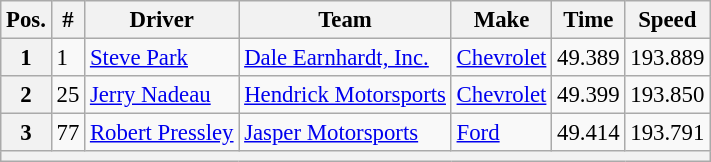<table class="wikitable" style="font-size:95%">
<tr>
<th>Pos.</th>
<th>#</th>
<th>Driver</th>
<th>Team</th>
<th>Make</th>
<th>Time</th>
<th>Speed</th>
</tr>
<tr>
<th>1</th>
<td>1</td>
<td><a href='#'>Steve Park</a></td>
<td><a href='#'>Dale Earnhardt, Inc.</a></td>
<td><a href='#'>Chevrolet</a></td>
<td>49.389</td>
<td>193.889</td>
</tr>
<tr>
<th>2</th>
<td>25</td>
<td><a href='#'>Jerry Nadeau</a></td>
<td><a href='#'>Hendrick Motorsports</a></td>
<td><a href='#'>Chevrolet</a></td>
<td>49.399</td>
<td>193.850</td>
</tr>
<tr>
<th>3</th>
<td>77</td>
<td><a href='#'>Robert Pressley</a></td>
<td><a href='#'>Jasper Motorsports</a></td>
<td><a href='#'>Ford</a></td>
<td>49.414</td>
<td>193.791</td>
</tr>
<tr>
<th colspan="7"></th>
</tr>
</table>
